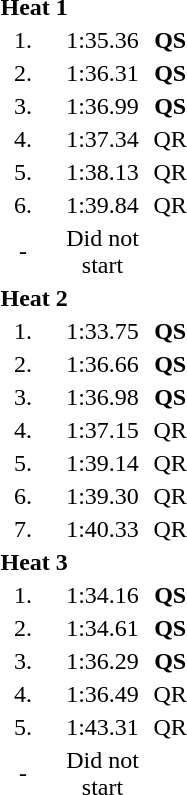<table style="text-align:center">
<tr>
<td colspan=4 align=left><strong>Heat 1</strong></td>
</tr>
<tr>
<td width=30>1.</td>
<td align=left></td>
<td width=60>1:35.36</td>
<td><strong>QS</strong></td>
</tr>
<tr>
<td>2.</td>
<td align=left></td>
<td>1:36.31</td>
<td><strong>QS</strong></td>
</tr>
<tr>
<td>3.</td>
<td align=left></td>
<td>1:36.99</td>
<td><strong>QS</strong></td>
</tr>
<tr>
<td>4.</td>
<td align=left></td>
<td>1:37.34</td>
<td>QR</td>
</tr>
<tr>
<td>5.</td>
<td align=left></td>
<td>1:38.13</td>
<td>QR</td>
</tr>
<tr>
<td>6.</td>
<td align=left></td>
<td>1:39.84</td>
<td>QR</td>
</tr>
<tr>
<td>-</td>
<td align=left></td>
<td>Did not start</td>
<td></td>
</tr>
<tr>
<td colspan=4 align=left><strong>Heat 2</strong></td>
</tr>
<tr>
<td>1.</td>
<td align=left></td>
<td>1:33.75</td>
<td><strong>QS</strong></td>
</tr>
<tr>
<td>2.</td>
<td align=left></td>
<td>1:36.66</td>
<td><strong>QS</strong></td>
</tr>
<tr>
<td>3.</td>
<td align=left></td>
<td>1:36.98</td>
<td><strong>QS</strong></td>
</tr>
<tr>
<td>4.</td>
<td align=left></td>
<td>1:37.15</td>
<td>QR</td>
</tr>
<tr>
<td>5.</td>
<td align=left></td>
<td>1:39.14</td>
<td>QR</td>
</tr>
<tr>
<td>6.</td>
<td align=left></td>
<td>1:39.30</td>
<td>QR</td>
</tr>
<tr>
<td>7.</td>
<td align=left></td>
<td>1:40.33</td>
<td>QR</td>
</tr>
<tr>
<td colspan=4 align=left><strong>Heat 3</strong></td>
</tr>
<tr>
<td>1.</td>
<td align=left></td>
<td>1:34.16</td>
<td><strong>QS</strong></td>
</tr>
<tr>
<td>2.</td>
<td align=left></td>
<td>1:34.61</td>
<td><strong>QS</strong></td>
</tr>
<tr>
<td>3.</td>
<td align=left></td>
<td>1:36.29</td>
<td><strong>QS</strong></td>
</tr>
<tr>
<td>4.</td>
<td align=left></td>
<td>1:36.49</td>
<td>QR</td>
</tr>
<tr>
<td>5.</td>
<td align=left></td>
<td>1:43.31</td>
<td>QR</td>
</tr>
<tr>
<td>-</td>
<td align=left></td>
<td>Did not start</td>
<td></td>
</tr>
</table>
